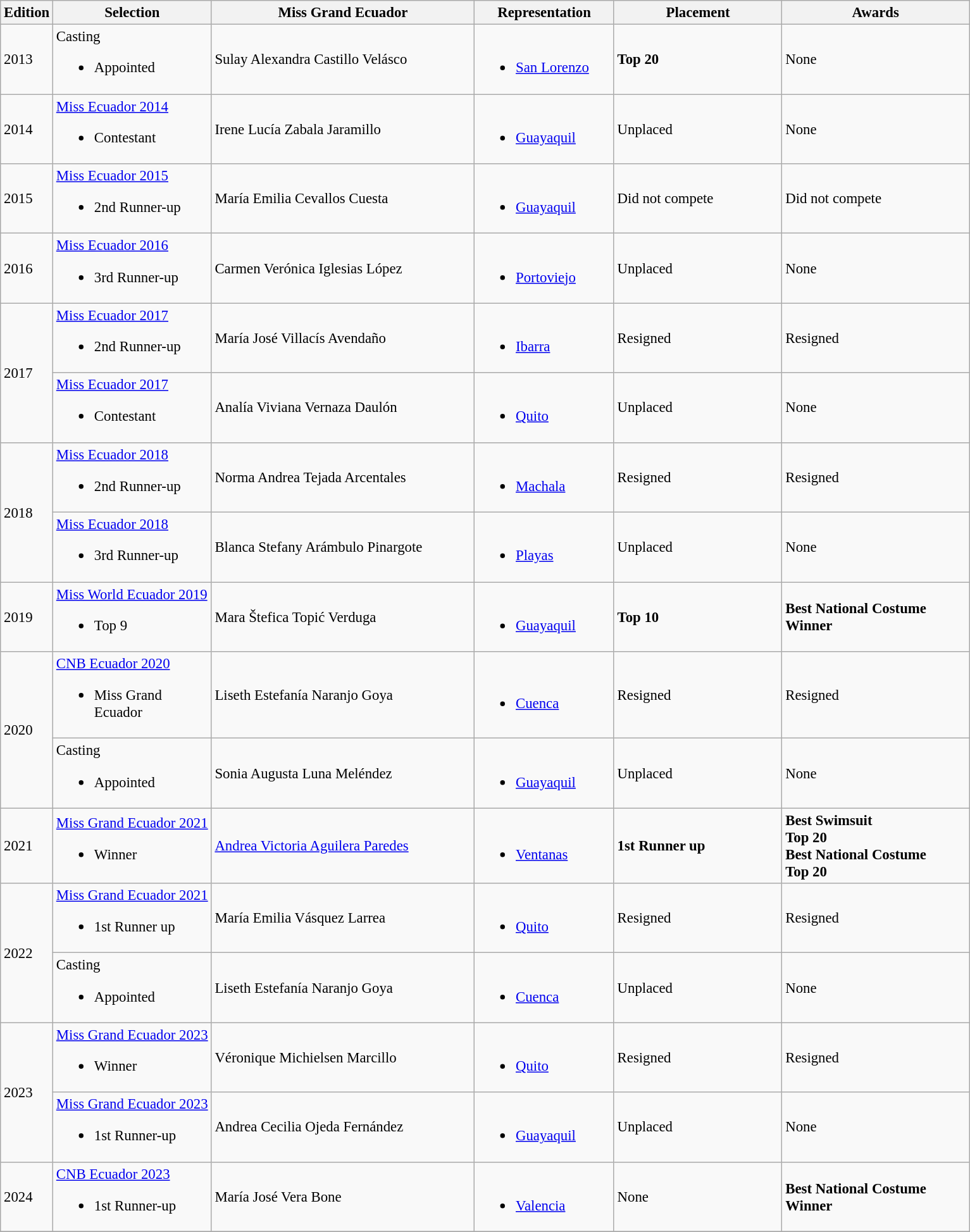<table class="wikitable sortable" style="font-size: 95%">
<tr>
<th width="2">Edition</th>
<th width="160">Selection</th>
<th width="270">Miss Grand Ecuador</th>
<th width="140">Representation</th>
<th width="170">Placement</th>
<th width="190">Awards</th>
</tr>
<tr>
<td>2013</td>
<td>Casting<br><ul><li>Appointed</li></ul></td>
<td>Sulay Alexandra Castillo Velásco</td>
<td><br><ul><li><a href='#'>San Lorenzo</a></li></ul></td>
<td><strong>Top 20</strong></td>
<td>None</td>
</tr>
<tr>
<td>2014</td>
<td><a href='#'>Miss Ecuador 2014</a><br><ul><li>Contestant</li></ul></td>
<td>Irene Lucía Zabala Jaramillo</td>
<td><br><ul><li><a href='#'>Guayaquil</a></li></ul></td>
<td>Unplaced</td>
<td>None</td>
</tr>
<tr>
<td>2015</td>
<td><a href='#'>Miss Ecuador 2015</a><br><ul><li>2nd Runner-up</li></ul></td>
<td>María Emilia Cevallos Cuesta</td>
<td><br><ul><li><a href='#'>Guayaquil</a></li></ul></td>
<td>Did not compete</td>
<td>Did not compete</td>
</tr>
<tr>
<td>2016</td>
<td><a href='#'>Miss Ecuador 2016</a><br><ul><li>3rd Runner-up</li></ul></td>
<td>Carmen Verónica Iglesias López</td>
<td><br><ul><li><a href='#'>Portoviejo</a></li></ul></td>
<td>Unplaced</td>
<td>None</td>
</tr>
<tr>
<td rowspan=2>2017</td>
<td><a href='#'>Miss Ecuador 2017</a><br><ul><li>2nd Runner-up</li></ul></td>
<td>María José Villacís Avendaño</td>
<td><br><ul><li><a href='#'>Ibarra</a></li></ul></td>
<td>Resigned</td>
<td>Resigned</td>
</tr>
<tr>
<td><a href='#'>Miss Ecuador 2017</a><br><ul><li>Contestant</li></ul></td>
<td>Analía Viviana Vernaza Daulón</td>
<td><br><ul><li><a href='#'>Quito</a></li></ul></td>
<td>Unplaced</td>
<td>None</td>
</tr>
<tr>
<td rowspan=2>2018</td>
<td><a href='#'>Miss Ecuador 2018</a><br><ul><li>2nd Runner-up</li></ul></td>
<td>Norma Andrea Tejada Arcentales</td>
<td><br><ul><li><a href='#'>Machala</a></li></ul></td>
<td>Resigned</td>
<td>Resigned</td>
</tr>
<tr>
<td><a href='#'>Miss Ecuador 2018</a><br><ul><li>3rd Runner-up</li></ul></td>
<td>Blanca Stefany Arámbulo Pinargote</td>
<td><br><ul><li><a href='#'>Playas</a></li></ul></td>
<td>Unplaced</td>
<td>None</td>
</tr>
<tr>
<td>2019</td>
<td><a href='#'>Miss World Ecuador 2019</a><br><ul><li>Top 9</li></ul></td>
<td>Mara Štefica Topić Verduga</td>
<td><br><ul><li><a href='#'>Guayaquil</a></li></ul></td>
<td><strong>Top 10</strong></td>
<td><strong>Best National Costume<br>Winner</strong></td>
</tr>
<tr>
<td rowspan=2>2020</td>
<td><a href='#'>CNB Ecuador 2020</a><br><ul><li>Miss Grand Ecuador</li></ul></td>
<td>Liseth Estefanía Naranjo Goya</td>
<td><br><ul><li><a href='#'>Cuenca</a></li></ul></td>
<td>Resigned</td>
<td>Resigned</td>
</tr>
<tr>
<td>Casting<br><ul><li>Appointed</li></ul></td>
<td>Sonia Augusta Luna Meléndez</td>
<td><br><ul><li><a href='#'>Guayaquil</a></li></ul></td>
<td>Unplaced</td>
<td>None</td>
</tr>
<tr>
<td>2021</td>
<td><a href='#'>Miss Grand Ecuador 2021</a><br><ul><li>Winner</li></ul></td>
<td><a href='#'>Andrea Victoria Aguilera Paredes</a></td>
<td><br><ul><li><a href='#'>Ventanas</a></li></ul></td>
<td><strong>1st Runner up</strong></td>
<td><strong>Best Swimsuit<br>Top 20<br>Best National Costume<br>Top 20</strong></td>
</tr>
<tr>
<td rowspan=2>2022</td>
<td><a href='#'>Miss Grand Ecuador 2021</a><br><ul><li>1st Runner up</li></ul></td>
<td>María Emilia Vásquez Larrea</td>
<td><br><ul><li><a href='#'>Quito</a></li></ul></td>
<td>Resigned</td>
<td>Resigned</td>
</tr>
<tr>
<td>Casting<br><ul><li>Appointed</li></ul></td>
<td>Liseth Estefanía Naranjo Goya</td>
<td><br><ul><li><a href='#'>Cuenca</a></li></ul></td>
<td>Unplaced</td>
<td>None</td>
</tr>
<tr>
<td rowspan=2>2023</td>
<td><a href='#'>Miss Grand Ecuador 2023</a><br><ul><li>Winner</li></ul></td>
<td>Véronique Michielsen Marcillo</td>
<td><br><ul><li><a href='#'>Quito</a></li></ul></td>
<td>Resigned</td>
<td>Resigned</td>
</tr>
<tr>
<td><a href='#'>Miss Grand Ecuador 2023</a><br><ul><li>1st Runner-up</li></ul></td>
<td>Andrea Cecilia Ojeda Fernández</td>
<td><br><ul><li><a href='#'>Guayaquil</a></li></ul></td>
<td>Unplaced</td>
<td>None</td>
</tr>
<tr>
<td>2024</td>
<td><a href='#'>CNB Ecuador 2023</a><br><ul><li>1st Runner-up</li></ul></td>
<td>María José Vera Bone</td>
<td><br><ul><li><a href='#'>Valencia</a></li></ul></td>
<td>None</td>
<td><strong>Best National Costume<br>Winner</strong></td>
</tr>
<tr>
</tr>
</table>
